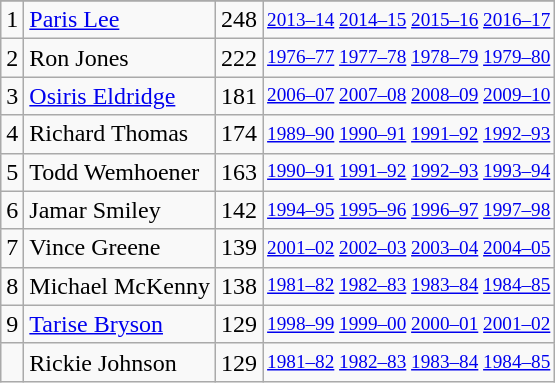<table class="wikitable">
<tr>
</tr>
<tr>
<td>1</td>
<td><a href='#'>Paris Lee</a></td>
<td>248</td>
<td style="font-size:80%;"><a href='#'>2013–14</a> <a href='#'>2014–15</a> <a href='#'>2015–16</a> <a href='#'>2016–17</a></td>
</tr>
<tr>
<td>2</td>
<td>Ron Jones</td>
<td>222</td>
<td style="font-size:80%;"><a href='#'>1976–77</a> <a href='#'>1977–78</a> <a href='#'>1978–79</a> <a href='#'>1979–80</a></td>
</tr>
<tr>
<td>3</td>
<td><a href='#'>Osiris Eldridge</a></td>
<td>181</td>
<td style="font-size:80%;"><a href='#'>2006–07</a> <a href='#'>2007–08</a> <a href='#'>2008–09</a> <a href='#'>2009–10</a></td>
</tr>
<tr>
<td>4</td>
<td>Richard Thomas</td>
<td>174</td>
<td style="font-size:80%;"><a href='#'>1989–90</a> <a href='#'>1990–91</a> <a href='#'>1991–92</a> <a href='#'>1992–93</a></td>
</tr>
<tr>
<td>5</td>
<td>Todd Wemhoener</td>
<td>163</td>
<td style="font-size:80%;"><a href='#'>1990–91</a> <a href='#'>1991–92</a> <a href='#'>1992–93</a> <a href='#'>1993–94</a></td>
</tr>
<tr>
<td>6</td>
<td>Jamar Smiley</td>
<td>142</td>
<td style="font-size:80%;"><a href='#'>1994–95</a> <a href='#'>1995–96</a> <a href='#'>1996–97</a> <a href='#'>1997–98</a></td>
</tr>
<tr>
<td>7</td>
<td>Vince Greene</td>
<td>139</td>
<td style="font-size:80%;"><a href='#'>2001–02</a> <a href='#'>2002–03</a> <a href='#'>2003–04</a> <a href='#'>2004–05</a></td>
</tr>
<tr>
<td>8</td>
<td>Michael McKenny</td>
<td>138</td>
<td style="font-size:80%;"><a href='#'>1981–82</a> <a href='#'>1982–83</a> <a href='#'>1983–84</a> <a href='#'>1984–85</a></td>
</tr>
<tr>
<td>9</td>
<td><a href='#'>Tarise Bryson</a></td>
<td>129</td>
<td style="font-size:80%;"><a href='#'>1998–99</a> <a href='#'>1999–00</a> <a href='#'>2000–01</a> <a href='#'>2001–02</a></td>
</tr>
<tr>
<td></td>
<td>Rickie Johnson</td>
<td>129</td>
<td style="font-size:80%;"><a href='#'>1981–82</a> <a href='#'>1982–83</a> <a href='#'>1983–84</a> <a href='#'>1984–85</a></td>
</tr>
</table>
